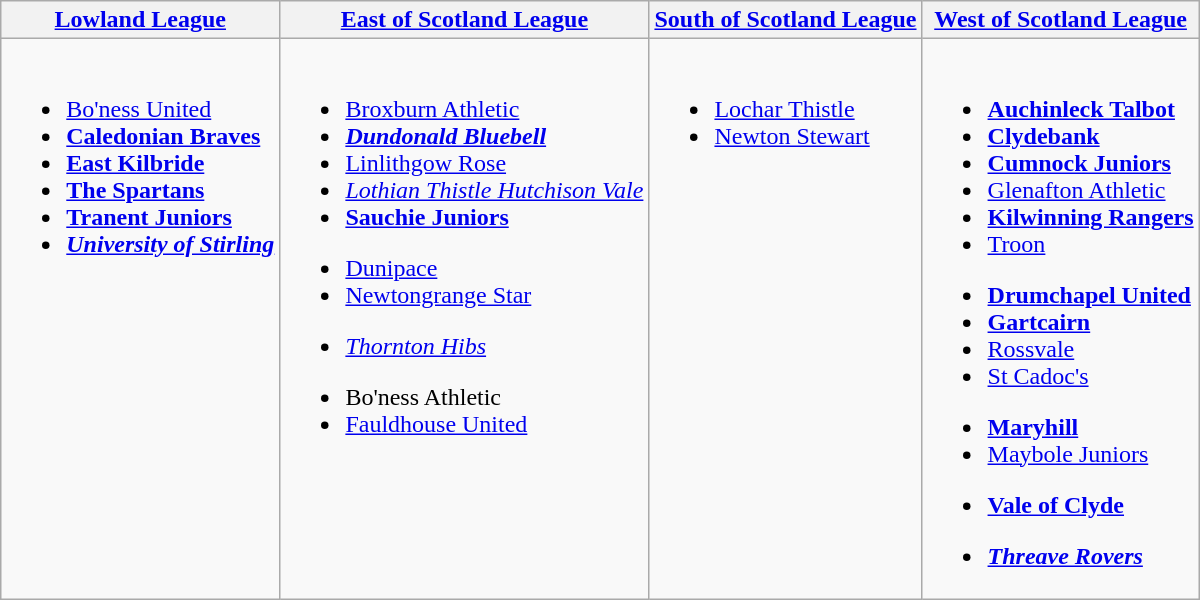<table class="wikitable" style="text-align:left">
<tr>
<th><a href='#'>Lowland League</a></th>
<th><a href='#'>East of Scotland League</a></th>
<th><a href='#'>South of Scotland League</a></th>
<th><a href='#'>West of Scotland League</a></th>
</tr>
<tr>
<td valign=top><br><ul><li><a href='#'>Bo'ness United</a></li><li><strong><a href='#'>Caledonian Braves</a></strong></li><li><strong><a href='#'>East Kilbride</a></strong></li><li><strong><a href='#'>The Spartans</a></strong></li><li><strong><a href='#'>Tranent Juniors</a></strong></li><li><strong><em><a href='#'>University of Stirling</a></em></strong></li></ul></td>
<td valign=top><br><ul><li><a href='#'>Broxburn Athletic</a></li><li><strong><em><a href='#'>Dundonald Bluebell</a></em></strong></li><li><a href='#'>Linlithgow Rose</a></li><li><em><a href='#'>Lothian Thistle Hutchison Vale</a></em></li><li><strong><a href='#'>Sauchie Juniors</a></strong></li></ul><ul><li><a href='#'>Dunipace</a></li><li><a href='#'>Newtongrange Star</a></li></ul><ul><li><em><a href='#'>Thornton Hibs</a></em></li></ul><ul><li>Bo'ness Athletic</li><li><a href='#'>Fauldhouse United</a></li></ul></td>
<td valign=top><br><ul><li><a href='#'>Lochar Thistle</a></li><li><a href='#'>Newton Stewart</a></li></ul></td>
<td valign=top><br><ul><li><strong><a href='#'>Auchinleck Talbot</a></strong></li><li><strong><a href='#'>Clydebank</a></strong></li><li><strong><a href='#'>Cumnock Juniors</a></strong></li><li><a href='#'>Glenafton Athletic</a></li><li><strong><a href='#'>Kilwinning Rangers</a></strong></li><li><a href='#'>Troon</a></li></ul><ul><li><strong><a href='#'>Drumchapel United</a></strong></li><li><strong><a href='#'>Gartcairn</a></strong></li><li><a href='#'>Rossvale</a></li><li><a href='#'>St Cadoc's</a></li></ul><ul><li><strong><a href='#'>Maryhill</a></strong></li><li><a href='#'>Maybole Juniors</a></li></ul><ul><li><strong><a href='#'>Vale of Clyde</a></strong></li></ul><ul><li><strong><em><a href='#'>Threave Rovers</a></em></strong></li></ul></td>
</tr>
</table>
